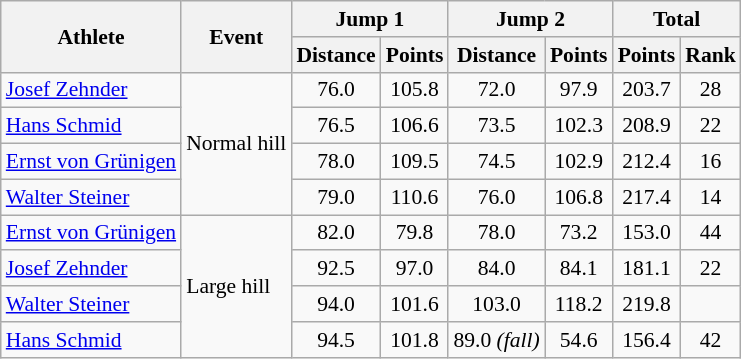<table class="wikitable" style="font-size:90%">
<tr>
<th rowspan="2">Athlete</th>
<th rowspan="2">Event</th>
<th colspan="2">Jump 1</th>
<th colspan="2">Jump 2</th>
<th colspan="2">Total</th>
</tr>
<tr>
<th>Distance</th>
<th>Points</th>
<th>Distance</th>
<th>Points</th>
<th>Points</th>
<th>Rank</th>
</tr>
<tr>
<td><a href='#'>Josef Zehnder</a></td>
<td rowspan="4">Normal hill</td>
<td align="center">76.0</td>
<td align="center">105.8</td>
<td align="center">72.0</td>
<td align="center">97.9</td>
<td align="center">203.7</td>
<td align="center">28</td>
</tr>
<tr>
<td><a href='#'>Hans Schmid</a></td>
<td align="center">76.5</td>
<td align="center">106.6</td>
<td align="center">73.5</td>
<td align="center">102.3</td>
<td align="center">208.9</td>
<td align="center">22</td>
</tr>
<tr>
<td><a href='#'>Ernst von Grünigen</a></td>
<td align="center">78.0</td>
<td align="center">109.5</td>
<td align="center">74.5</td>
<td align="center">102.9</td>
<td align="center">212.4</td>
<td align="center">16</td>
</tr>
<tr>
<td><a href='#'>Walter Steiner</a></td>
<td align="center">79.0</td>
<td align="center">110.6</td>
<td align="center">76.0</td>
<td align="center">106.8</td>
<td align="center">217.4</td>
<td align="center">14</td>
</tr>
<tr>
<td><a href='#'>Ernst von Grünigen</a></td>
<td rowspan="4">Large hill</td>
<td align="center">82.0</td>
<td align="center">79.8</td>
<td align="center">78.0</td>
<td align="center">73.2</td>
<td align="center">153.0</td>
<td align="center">44</td>
</tr>
<tr>
<td><a href='#'>Josef Zehnder</a></td>
<td align="center">92.5</td>
<td align="center">97.0</td>
<td align="center">84.0</td>
<td align="center">84.1</td>
<td align="center">181.1</td>
<td align="center">22</td>
</tr>
<tr>
<td><a href='#'>Walter Steiner</a></td>
<td align="center">94.0</td>
<td align="center">101.6</td>
<td align="center">103.0</td>
<td align="center">118.2</td>
<td align="center">219.8</td>
<td align="center"></td>
</tr>
<tr>
<td><a href='#'>Hans Schmid</a></td>
<td align="center">94.5</td>
<td align="center">101.8</td>
<td align="center">89.0 <em>(fall)</em></td>
<td align="center">54.6</td>
<td align="center">156.4</td>
<td align="center">42</td>
</tr>
</table>
